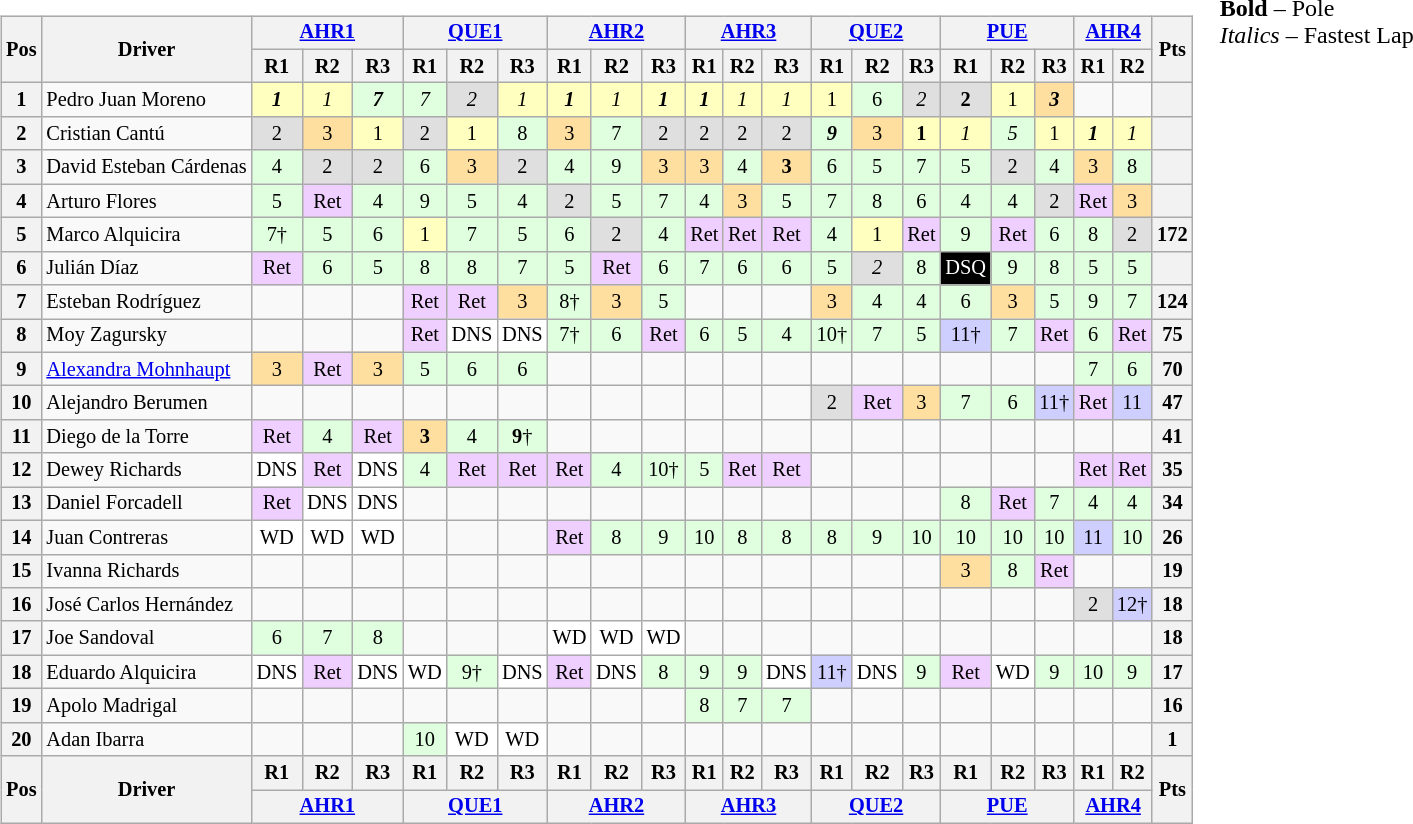<table>
<tr>
<td style="vertical-align:top"><br><table class="wikitable" style="font-size: 85%; text-align:center">
<tr>
<th rowspan=2>Pos</th>
<th rowspan=2>Driver</th>
<th colspan=3><a href='#'>AHR1</a></th>
<th colspan=3><a href='#'>QUE1</a></th>
<th colspan=3><a href='#'>AHR2</a></th>
<th colspan=3><a href='#'>AHR3</a></th>
<th colspan=3><a href='#'>QUE2</a></th>
<th colspan=3><a href='#'>PUE</a></th>
<th colspan=2><a href='#'>AHR4</a></th>
<th rowspan=2>Pts</th>
</tr>
<tr>
<th>R1</th>
<th>R2</th>
<th>R3</th>
<th>R1</th>
<th>R2</th>
<th>R3</th>
<th>R1</th>
<th>R2</th>
<th>R3</th>
<th>R1</th>
<th>R2</th>
<th>R3</th>
<th>R1</th>
<th>R2</th>
<th>R3</th>
<th>R1</th>
<th>R2</th>
<th>R3</th>
<th>R1</th>
<th>R2</th>
</tr>
<tr>
<th>1</th>
<td style="text-align:left"> Pedro Juan Moreno</td>
<td style="background:#ffffbf"><strong><em>1</em></strong></td>
<td style="background:#ffffbf"><em>1</em></td>
<td style="background:#dfffdf"><strong><em>7</em></strong></td>
<td style="background:#dfffdf"><em>7</em></td>
<td style="background:#dfdfdf"><em>2</em></td>
<td style="background:#ffffbf"><em>1</em></td>
<td style="background:#ffffbf"><strong><em>1</em></strong></td>
<td style="background:#ffffbf"><em>1</em></td>
<td style="background:#ffffbf"><strong><em>1</em></strong></td>
<td style="background:#ffffbf"><strong><em>1</em></strong></td>
<td style="background:#ffffbf"><em>1</em></td>
<td style="background:#ffffbf"><em>1</em></td>
<td style="background:#ffffbf">1</td>
<td style="background:#dfffdf">6</td>
<td style="background:#dfdfdf"><em>2</em></td>
<td style="background:#dfdfdf"><strong>2</strong></td>
<td style="background:#ffffbf">1</td>
<td style="background:#ffdf9f"><strong><em>3</em></strong></td>
<td></td>
<td></td>
<th></th>
</tr>
<tr>
<th>2</th>
<td style="text-align:left"> Cristian Cantú</td>
<td style="background:#dfdfdf">2</td>
<td style="background:#ffdf9f">3</td>
<td style="background:#ffffbf">1</td>
<td style="background:#dfdfdf">2</td>
<td style="background:#ffffbf">1</td>
<td style="background:#dfffdf">8</td>
<td style="background:#ffdf9f">3</td>
<td style="background:#dfffdf">7</td>
<td style="background:#dfdfdf">2</td>
<td style="background:#dfdfdf">2</td>
<td style="background:#dfdfdf">2</td>
<td style="background:#dfdfdf">2</td>
<td style="background:#dfffdf"><strong><em>9</em></strong></td>
<td style="background:#ffdf9f">3</td>
<td style="background:#ffffbf"><strong>1</strong></td>
<td style="background:#ffffbf"><em>1</em></td>
<td style="background:#dfffdf"><em>5</em></td>
<td style="background:#ffffbf">1</td>
<td style="background:#ffffbf"><strong><em>1</em></strong></td>
<td style="background:#ffffbf"><em>1</em></td>
<th></th>
</tr>
<tr>
<th>3</th>
<td style="text-align:left" nowrap> David Esteban Cárdenas</td>
<td style="background:#dfffdf">4</td>
<td style="background:#dfdfdf">2</td>
<td style="background:#dfdfdf">2</td>
<td style="background:#dfffdf">6</td>
<td style="background:#ffdf9f">3</td>
<td style="background:#dfdfdf">2</td>
<td style="background:#dfffdf">4</td>
<td style="background:#dfffdf">9</td>
<td style="background:#ffdf9f">3</td>
<td style="background:#ffdf9f">3</td>
<td style="background:#dfffdf">4</td>
<td style="background:#ffdf9f"><strong>3</strong></td>
<td style="background:#dfffdf">6</td>
<td style="background:#dfffdf">5</td>
<td style="background:#dfffdf">7</td>
<td style="background:#dfffdf">5</td>
<td style="background:#dfdfdf">2</td>
<td style="background:#dfffdf">4</td>
<td style="background:#ffdf9f">3</td>
<td style="background:#dfffdf">8</td>
<th></th>
</tr>
<tr>
<th>4</th>
<td style="text-align:left"> Arturo Flores</td>
<td style="background:#dfffdf">5</td>
<td style="background:#efcfff">Ret</td>
<td style="background:#dfffdf">4</td>
<td style="background:#dfffdf">9</td>
<td style="background:#dfffdf">5</td>
<td style="background:#dfffdf">4</td>
<td style="background:#dfdfdf">2</td>
<td style="background:#dfffdf">5</td>
<td style="background:#dfffdf">7</td>
<td style="background:#dfffdf">4</td>
<td style="background:#ffdf9f">3</td>
<td style="background:#dfffdf">5</td>
<td style="background:#dfffdf">7</td>
<td style="background:#dfffdf">8</td>
<td style="background:#dfffdf">6</td>
<td style="background:#dfffdf">4</td>
<td style="background:#dfffdf">4</td>
<td style="background:#dfdfdf">2</td>
<td style="background:#efcfff">Ret</td>
<td style="background:#ffdf9f">3</td>
<th></th>
</tr>
<tr>
<th>5</th>
<td style="text-align:left"> Marco Alquicira</td>
<td style="background:#dfffdf">7†</td>
<td style="background:#dfffdf">5</td>
<td style="background:#dfffdf">6</td>
<td style="background:#ffffbf">1</td>
<td style="background:#dfffdf">7</td>
<td style="background:#dfffdf">5</td>
<td style="background:#dfffdf">6</td>
<td style="background:#dfdfdf">2</td>
<td style="background:#dfffdf">4</td>
<td style="background:#efcfff">Ret</td>
<td style="background:#efcfff">Ret</td>
<td style="background:#efcfff">Ret</td>
<td style="background:#dfffdf">4</td>
<td style="background:#ffffbf">1</td>
<td style="background:#efcfff">Ret</td>
<td style="background:#dfffdf">9</td>
<td style="background:#efcfff">Ret</td>
<td style="background:#dfffdf">6</td>
<td style="background:#dfffdf">8</td>
<td style="background:#dfdfdf">2</td>
<th>172</th>
</tr>
<tr>
<th>6</th>
<td style="text-align:left"> Julián Díaz</td>
<td style="background:#efcfff">Ret</td>
<td style="background:#dfffdf">6</td>
<td style="background:#dfffdf">5</td>
<td style="background:#dfffdf">8</td>
<td style="background:#dfffdf">8</td>
<td style="background:#dfffdf">7</td>
<td style="background:#dfffdf">5</td>
<td style="background:#efcfff">Ret</td>
<td style="background:#dfffdf">6</td>
<td style="background:#dfffdf">7</td>
<td style="background:#dfffdf">6</td>
<td style="background:#dfffdf">6</td>
<td style="background:#dfffdf">5</td>
<td style="background:#dfdfdf"><em>2</em></td>
<td style="background:#dfffdf">8</td>
<td style="background:#000000; color:#ffffff">DSQ</td>
<td style="background:#dfffdf">9</td>
<td style="background:#dfffdf">8</td>
<td style="background:#dfffdf">5</td>
<td style="background:#dfffdf">5</td>
<th></th>
</tr>
<tr>
<th>7</th>
<td style="text-align:left"> Esteban Rodríguez</td>
<td></td>
<td></td>
<td></td>
<td style="background:#efcfff">Ret</td>
<td style="background:#efcfff">Ret</td>
<td style="background:#ffdf9f">3</td>
<td style="background:#dfffdf">8†</td>
<td style="background:#ffdf9f">3</td>
<td style="background:#dfffdf">5</td>
<td></td>
<td></td>
<td></td>
<td style="background:#ffdf9f">3</td>
<td style="background:#dfffdf">4</td>
<td style="background:#dfffdf">4</td>
<td style="background:#dfffdf">6</td>
<td style="background:#ffdf9f">3</td>
<td style="background:#dfffdf">5</td>
<td style="background:#dfffdf">9</td>
<td style="background:#dfffdf">7</td>
<th>124</th>
</tr>
<tr>
<th>8</th>
<td style="text-align:left"> Moy Zagursky</td>
<td></td>
<td></td>
<td></td>
<td style="background:#efcfff">Ret</td>
<td style="background:#ffffff">DNS</td>
<td style="background:#ffffff">DNS</td>
<td style="background:#dfffdf">7†</td>
<td style="background:#dfffdf">6</td>
<td style="background:#efcfff">Ret</td>
<td style="background:#dfffdf">6</td>
<td style="background:#dfffdf">5</td>
<td style="background:#dfffdf">4</td>
<td style="background:#dfffdf">10†</td>
<td style="background:#dfffdf">7</td>
<td style="background:#dfffdf">5</td>
<td style="background:#cfcfff">11†</td>
<td style="background:#dfffdf">7</td>
<td style="background:#efcfff">Ret</td>
<td style="background:#dfffdf">6</td>
<td style="background:#efcfff">Ret</td>
<th>75</th>
</tr>
<tr>
<th>9</th>
<td style="text-align:left"> <a href='#'>Alexandra Mohnhaupt</a></td>
<td style="background:#ffdf9f">3</td>
<td style="background:#efcfff">Ret</td>
<td style="background:#ffdf9f">3</td>
<td style="background:#dfffdf">5</td>
<td style="background:#dfffdf">6</td>
<td style="background:#dfffdf">6</td>
<td></td>
<td></td>
<td></td>
<td></td>
<td></td>
<td></td>
<td></td>
<td></td>
<td></td>
<td></td>
<td></td>
<td></td>
<td style="background:#dfffdf">7</td>
<td style="background:#dfffdf">6</td>
<th>70</th>
</tr>
<tr>
<th>10</th>
<td style="text-align:left"> Alejandro Berumen</td>
<td></td>
<td></td>
<td></td>
<td></td>
<td></td>
<td></td>
<td></td>
<td></td>
<td></td>
<td></td>
<td></td>
<td></td>
<td style="background:#dfdfdf">2</td>
<td style="background:#efcfff">Ret</td>
<td style="background:#ffdf9f">3</td>
<td style="background:#dfffdf">7</td>
<td style="background:#dfffdf">6</td>
<td style="background:#cfcfff">11†</td>
<td style="background:#efcfff">Ret</td>
<td style="background:#cfcfff">11</td>
<th>47</th>
</tr>
<tr>
<th>11</th>
<td style="text-align:left"> Diego de la Torre</td>
<td style="background:#efcfff">Ret</td>
<td style="background:#dfffdf">4</td>
<td style="background:#efcfff">Ret</td>
<td style="background:#ffdf9f"><strong>3</strong></td>
<td style="background:#dfffdf">4</td>
<td style="background:#dfffdf"><strong>9</strong>†</td>
<td></td>
<td></td>
<td></td>
<td></td>
<td></td>
<td></td>
<td></td>
<td></td>
<td></td>
<td></td>
<td></td>
<td></td>
<td></td>
<td></td>
<th>41</th>
</tr>
<tr>
<th>12</th>
<td style="text-align:left"> Dewey Richards</td>
<td style="background:#ffffff">DNS</td>
<td style="background:#efcfff">Ret</td>
<td style="background:#ffffff">DNS</td>
<td style="background:#dfffdf">4</td>
<td style="background:#efcfff">Ret</td>
<td style="background:#efcfff">Ret</td>
<td style="background:#efcfff">Ret</td>
<td style="background:#dfffdf">4</td>
<td style="background:#dfffdf">10†</td>
<td style="background:#dfffdf">5</td>
<td style="background:#efcfff">Ret</td>
<td style="background:#efcfff">Ret</td>
<td></td>
<td></td>
<td></td>
<td></td>
<td></td>
<td></td>
<td style="background:#efcfff">Ret</td>
<td style="background:#efcfff">Ret</td>
<th>35</th>
</tr>
<tr>
<th>13</th>
<td style="text-align:left"> Daniel Forcadell</td>
<td style="background:#efcfff">Ret</td>
<td style="background:#ffffff">DNS</td>
<td style="background:#ffffff">DNS</td>
<td></td>
<td></td>
<td></td>
<td></td>
<td></td>
<td></td>
<td></td>
<td></td>
<td></td>
<td></td>
<td></td>
<td></td>
<td style="background:#dfffdf">8</td>
<td style="background:#efcfff">Ret</td>
<td style="background:#dfffdf">7</td>
<td style="background:#dfffdf">4</td>
<td style="background:#dfffdf">4</td>
<th>34</th>
</tr>
<tr>
<th>14</th>
<td style="text-align:left"> Juan Contreras</td>
<td style="background:#ffffff">WD</td>
<td style="background:#ffffff">WD</td>
<td style="background:#ffffff">WD</td>
<td></td>
<td></td>
<td></td>
<td style="background:#efcfff">Ret</td>
<td style="background:#dfffdf">8</td>
<td style="background:#dfffdf">9</td>
<td style="background:#dfffdf">10</td>
<td style="background:#dfffdf">8</td>
<td style="background:#dfffdf">8</td>
<td style="background:#dfffdf">8</td>
<td style="background:#dfffdf">9</td>
<td style="background:#dfffdf">10</td>
<td style="background:#dfffdf">10</td>
<td style="background:#dfffdf">10</td>
<td style="background:#dfffdf">10</td>
<td style="background:#cfcfff">11</td>
<td style="background:#dfffdf">10</td>
<th>26</th>
</tr>
<tr>
<th>15</th>
<td style="text-align:left"> Ivanna Richards</td>
<td></td>
<td></td>
<td></td>
<td></td>
<td></td>
<td></td>
<td></td>
<td></td>
<td></td>
<td></td>
<td></td>
<td></td>
<td></td>
<td></td>
<td></td>
<td style="background:#ffdf9f">3</td>
<td style="background:#dfffdf">8</td>
<td style="background:#efcfff">Ret</td>
<td></td>
<td></td>
<th>19</th>
</tr>
<tr>
<th>16</th>
<td style="text-align:left"> José Carlos Hernández</td>
<td></td>
<td></td>
<td></td>
<td></td>
<td></td>
<td></td>
<td></td>
<td></td>
<td></td>
<td></td>
<td></td>
<td></td>
<td></td>
<td></td>
<td></td>
<td></td>
<td></td>
<td></td>
<td style="background:#dfdfdf">2</td>
<td style="background:#cfcfff">12†</td>
<th>18</th>
</tr>
<tr>
<th>17</th>
<td style="text-align:left"> Joe Sandoval</td>
<td style="background:#dfffdf">6</td>
<td style="background:#dfffdf">7</td>
<td style="background:#dfffdf">8</td>
<td></td>
<td></td>
<td></td>
<td style="background:#ffffff">WD</td>
<td style="background:#ffffff">WD</td>
<td style="background:#ffffff">WD</td>
<td></td>
<td></td>
<td></td>
<td></td>
<td></td>
<td></td>
<td></td>
<td></td>
<td></td>
<td></td>
<td></td>
<th>18</th>
</tr>
<tr>
<th>18</th>
<td style="text-align:left"> Eduardo Alquicira</td>
<td style="background:#ffffff">DNS</td>
<td style="background:#efcfff">Ret</td>
<td style="background:#ffffff">DNS</td>
<td style="background:#ffffff">WD</td>
<td style="background:#dfffdf">9†</td>
<td style="background:#ffffff">DNS</td>
<td style="background:#efcfff">Ret</td>
<td style="background:#ffffff">DNS</td>
<td style="background:#dfffdf">8</td>
<td style="background:#dfffdf">9</td>
<td style="background:#dfffdf">9</td>
<td style="background:#ffffff">DNS</td>
<td style="background:#cfcfff">11†</td>
<td style="background:#ffffff">DNS</td>
<td style="background:#dfffdf">9</td>
<td style="background:#efcfff">Ret</td>
<td style="background:#ffffff">WD</td>
<td style="background:#dfffdf">9</td>
<td style="background:#dfffdf">10</td>
<td style="background:#dfffdf">9</td>
<th>17</th>
</tr>
<tr>
<th>19</th>
<td style="text-align:left"> Apolo Madrigal</td>
<td></td>
<td></td>
<td></td>
<td></td>
<td></td>
<td></td>
<td></td>
<td></td>
<td></td>
<td style="background:#dfffdf">8</td>
<td style="background:#dfffdf">7</td>
<td style="background:#dfffdf">7</td>
<td></td>
<td></td>
<td></td>
<td></td>
<td></td>
<td></td>
<td></td>
<td></td>
<th>16</th>
</tr>
<tr>
<th>20</th>
<td style="text-align:left"> Adan Ibarra</td>
<td></td>
<td></td>
<td></td>
<td style="background:#dfffdf">10</td>
<td style="background:#ffffff">WD</td>
<td style="background:#ffffff">WD</td>
<td></td>
<td></td>
<td></td>
<td></td>
<td></td>
<td></td>
<td></td>
<td></td>
<td></td>
<td></td>
<td></td>
<td></td>
<td></td>
<td></td>
<th>1</th>
</tr>
<tr>
<th rowspan=2>Pos</th>
<th rowspan=2>Driver</th>
<th>R1</th>
<th>R2</th>
<th>R3</th>
<th>R1</th>
<th>R2</th>
<th>R3</th>
<th>R1</th>
<th>R2</th>
<th>R3</th>
<th>R1</th>
<th>R2</th>
<th>R3</th>
<th>R1</th>
<th>R2</th>
<th>R3</th>
<th>R1</th>
<th>R2</th>
<th>R3</th>
<th>R1</th>
<th>R2</th>
<th rowspan=2>Pts</th>
</tr>
<tr>
<th colspan=3><a href='#'>AHR1</a></th>
<th colspan=3><a href='#'>QUE1</a></th>
<th colspan=3><a href='#'>AHR2</a></th>
<th colspan=3><a href='#'>AHR3</a></th>
<th colspan=3><a href='#'>QUE2</a></th>
<th colspan=3><a href='#'>PUE</a></th>
<th colspan=2><a href='#'>AHR4</a></th>
</tr>
</table>
</td>
<td style="vertical-align:top"><br>
<span><strong>Bold</strong> – Pole<br><em>Italics</em> – Fastest Lap</span></td>
</tr>
</table>
